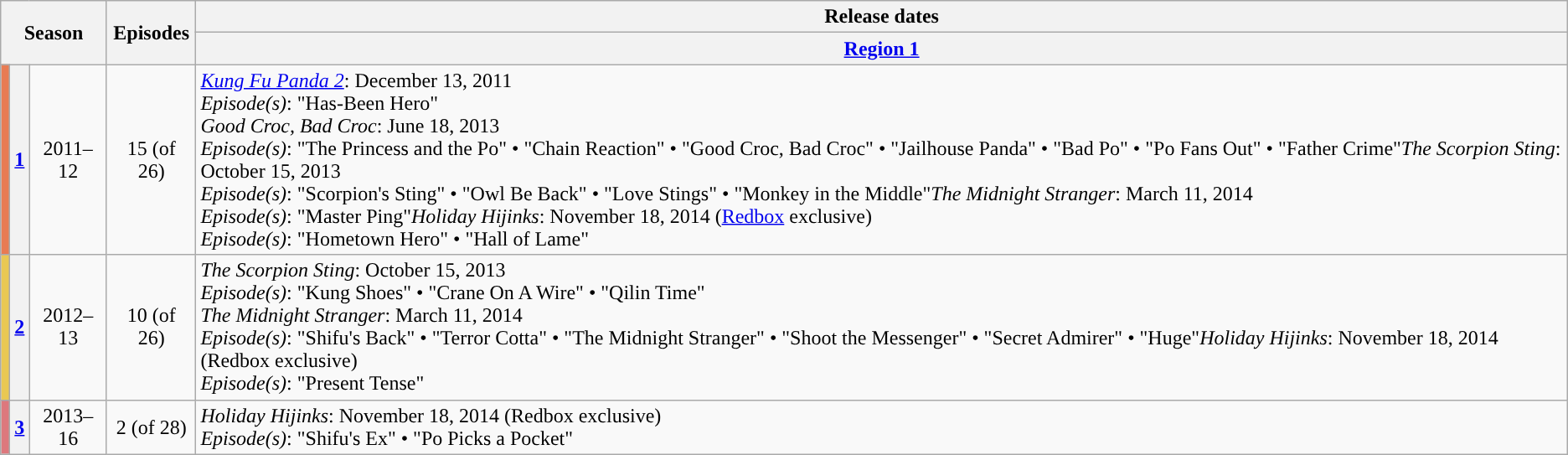<table class="wikitable">
<tr>
<th colspan=3 rowspan=2>Season</th>
<th rowspan=2>Episodes</th>
<th>Release dates</th>
</tr>
<tr>
<th><a href='#'>Region 1</a></th>
</tr>
<tr>
<td style="background:#E87B53"></td>
<th><a href='#'>1</a></th>
<td style="text-align: center">2011–12</td>
<td style="text-align: center">15 (of 26)</td>
<td><em><a href='#'>Kung Fu Panda 2</a></em>: December 13, 2011<br><em>Episode(s)</em>: "Has-Been Hero"<br><em>Good Croc, Bad Croc</em>: June 18, 2013<br><em>Episode(s)</em>: "The Princess and the Po" • "Chain Reaction" • "Good Croc, Bad Croc" • "Jailhouse Panda" • "Bad Po" • "Po Fans Out" • "Father Crime"<em>The Scorpion Sting</em>: October 15, 2013<br><em>Episode(s)</em>: "Scorpion's Sting" • "Owl Be Back" • "Love Stings" • "Monkey in the Middle"<em>The Midnight Stranger</em>: March 11, 2014<br><em>Episode(s)</em>: "Master Ping"<em>Holiday Hijinks</em>: November 18, 2014 (<a href='#'>Redbox</a> exclusive)<br><em>Episode(s)</em>: "Hometown Hero" • "Hall of Lame"</td>
</tr>
<tr>
<td style="background:#E9C853"></td>
<th><a href='#'>2</a></th>
<td style="text-align: center">2012–13</td>
<td style="text-align: center">10 (of 26)</td>
<td><em>The Scorpion Sting</em>: October 15, 2013<br><em>Episode(s)</em>: "Kung Shoes" • "Crane On A Wire" • "Qilin Time"<br><em>The Midnight Stranger</em>: March 11, 2014<br><em>Episode(s)</em>: "Shifu's Back" • "Terror Cotta" • "The Midnight Stranger" • "Shoot the Messenger" • "Secret Admirer" • "Huge"<em>Holiday Hijinks</em>: November 18, 2014 (Redbox exclusive)<br><em>Episode(s)</em>: "Present Tense"</td>
</tr>
<tr>
<td style="background:#DD787D"></td>
<th><a href='#'>3</a></th>
<td style="text-align: center">2013–16</td>
<td style="text-align: center">2 (of 28)</td>
<td><em>Holiday Hijinks</em>: November 18, 2014 (Redbox exclusive)<br><em>Episode(s)</em>: "Shifu's Ex" • "Po Picks a Pocket"</td>
</tr>
</table>
